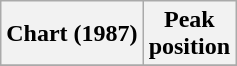<table class="wikitable sortable plainrowheaders">
<tr>
<th>Chart (1987)</th>
<th>Peak<br>position</th>
</tr>
<tr>
</tr>
</table>
